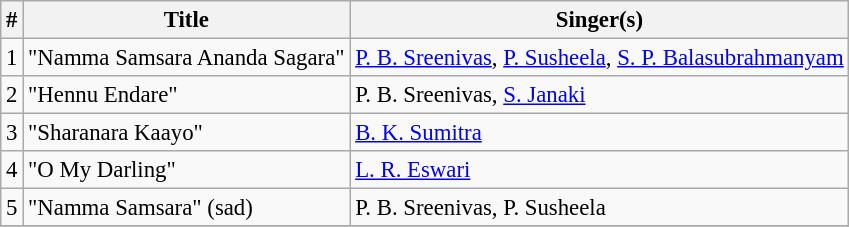<table class="wikitable" style="font-size:95%;">
<tr>
<th>#</th>
<th>Title</th>
<th>Singer(s)</th>
</tr>
<tr>
<td>1</td>
<td>"Namma Samsara Ananda Sagara"</td>
<td><a href='#'>P. B. Sreenivas</a>, <a href='#'>P. Susheela</a>, <a href='#'>S. P. Balasubrahmanyam</a></td>
</tr>
<tr>
<td>2</td>
<td>"Hennu Endare"</td>
<td>P. B. Sreenivas, <a href='#'>S. Janaki</a></td>
</tr>
<tr>
<td>3</td>
<td>"Sharanara Kaayo"</td>
<td><a href='#'>B. K. Sumitra</a></td>
</tr>
<tr>
<td>4</td>
<td>"O My Darling"</td>
<td><a href='#'>L. R. Eswari</a></td>
</tr>
<tr>
<td>5</td>
<td>"Namma Samsara" (sad)</td>
<td>P. B. Sreenivas, P. Susheela</td>
</tr>
<tr>
</tr>
</table>
